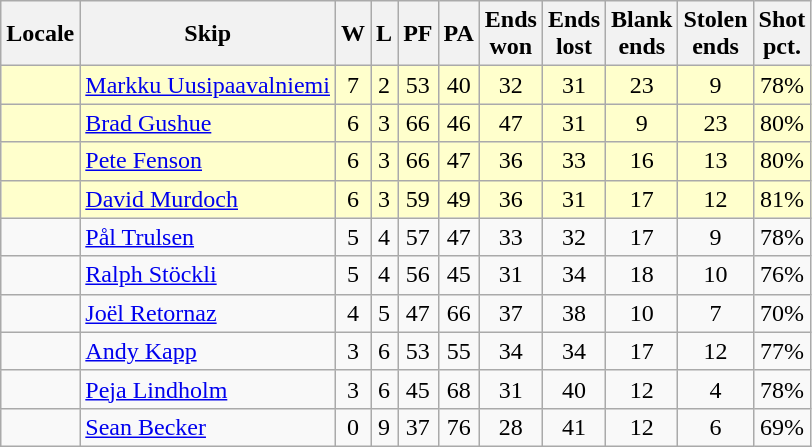<table class="wikitable" style="text-align:center">
<tr>
<th>Locale</th>
<th>Skip</th>
<th>W</th>
<th>L</th>
<th>PF</th>
<th>PA</th>
<th>Ends <br> won</th>
<th>Ends <br> lost</th>
<th>Blank <br> ends</th>
<th>Stolen <br> ends</th>
<th>Shot <br> pct.</th>
</tr>
<tr bgcolor="#ffffcc">
<td align=left></td>
<td align=left><a href='#'>Markku Uusipaavalniemi</a></td>
<td>7</td>
<td>2</td>
<td>53</td>
<td>40</td>
<td>32</td>
<td>31</td>
<td>23</td>
<td>9</td>
<td>78%</td>
</tr>
<tr bgcolor="#ffffcc">
<td align=left></td>
<td align=left><a href='#'>Brad Gushue</a></td>
<td>6</td>
<td>3</td>
<td>66</td>
<td>46</td>
<td>47</td>
<td>31</td>
<td>9</td>
<td>23</td>
<td>80%</td>
</tr>
<tr bgcolor="#ffffcc">
<td align=left></td>
<td align=left><a href='#'>Pete Fenson</a></td>
<td>6</td>
<td>3</td>
<td>66</td>
<td>47</td>
<td>36</td>
<td>33</td>
<td>16</td>
<td>13</td>
<td>80%</td>
</tr>
<tr bgcolor="#ffffcc">
<td align=left></td>
<td align=left><a href='#'>David Murdoch</a></td>
<td>6</td>
<td>3</td>
<td>59</td>
<td>49</td>
<td>36</td>
<td>31</td>
<td>17</td>
<td>12</td>
<td>81%</td>
</tr>
<tr>
<td align=left></td>
<td align=left><a href='#'>Pål Trulsen</a></td>
<td>5</td>
<td>4</td>
<td>57</td>
<td>47</td>
<td>33</td>
<td>32</td>
<td>17</td>
<td>9</td>
<td>78%</td>
</tr>
<tr>
<td align=left></td>
<td align=left><a href='#'>Ralph Stöckli</a></td>
<td>5</td>
<td>4</td>
<td>56</td>
<td>45</td>
<td>31</td>
<td>34</td>
<td>18</td>
<td>10</td>
<td>76%</td>
</tr>
<tr>
<td align=left></td>
<td align=left><a href='#'>Joël Retornaz</a></td>
<td>4</td>
<td>5</td>
<td>47</td>
<td>66</td>
<td>37</td>
<td>38</td>
<td>10</td>
<td>7</td>
<td>70%</td>
</tr>
<tr>
<td align=left></td>
<td align=left><a href='#'>Andy Kapp</a></td>
<td>3</td>
<td>6</td>
<td>53</td>
<td>55</td>
<td>34</td>
<td>34</td>
<td>17</td>
<td>12</td>
<td>77%</td>
</tr>
<tr>
<td align=left></td>
<td align=left><a href='#'>Peja Lindholm</a></td>
<td>3</td>
<td>6</td>
<td>45</td>
<td>68</td>
<td>31</td>
<td>40</td>
<td>12</td>
<td>4</td>
<td>78%</td>
</tr>
<tr>
<td align=left></td>
<td align=left><a href='#'>Sean Becker</a></td>
<td>0</td>
<td>9</td>
<td>37</td>
<td>76</td>
<td>28</td>
<td>41</td>
<td>12</td>
<td>6</td>
<td>69%</td>
</tr>
</table>
